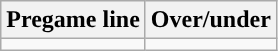<table class="wikitable">
<tr align="center">
<th>Pregame line</th>
<th>Over/under</th>
</tr>
<tr align="center">
<td></td>
<td></td>
</tr>
</table>
